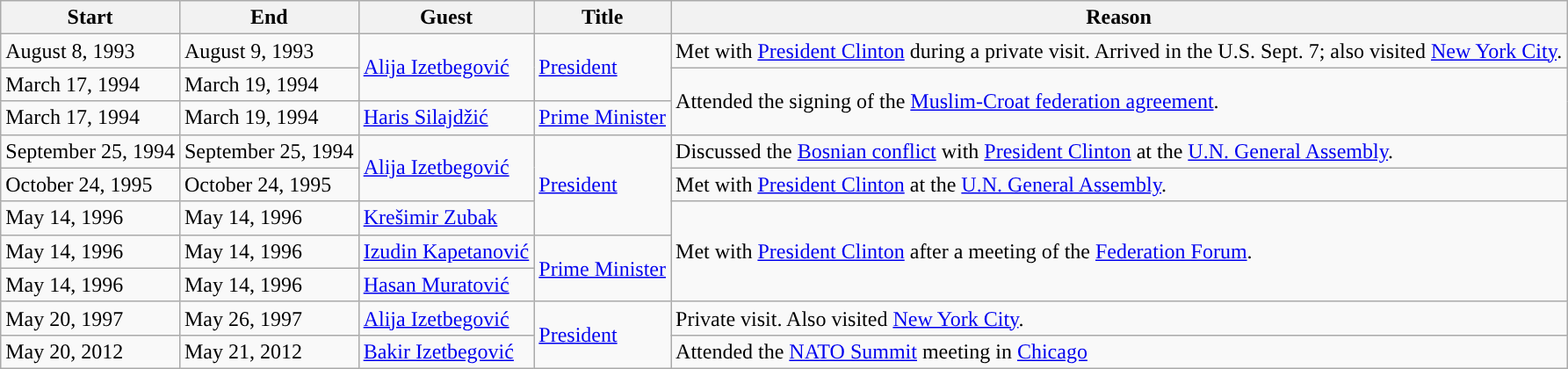<table class="wikitable sortable">
<tr>
<th>Start</th>
<th>End</th>
<th>Guest</th>
<th>Title</th>
<th>Reason</th>
</tr>
<tr>
<td>August 8, 1993</td>
<td>August 9, 1993</td>
<td rowspan=2><a href='#'>Alija Izetbegović</a></td>
<td rowspan=2><a href='#'>President</a></td>
<td>Met with <a href='#'>President Clinton</a> during a private visit. Arrived in the U.S. Sept. 7; also visited <a href='#'>New York City</a>.</td>
</tr>
<tr>
<td>March 17, 1994</td>
<td>March 19, 1994</td>
<td rowspan=2>Attended the signing of the <a href='#'>Muslim-Croat federation agreement</a>.</td>
</tr>
<tr>
<td>March 17, 1994</td>
<td>March 19, 1994</td>
<td><a href='#'>Haris Silajdžić</a></td>
<td><a href='#'>Prime Minister</a></td>
</tr>
<tr>
<td>September 25, 1994</td>
<td>September 25, 1994</td>
<td rowspan=2><a href='#'>Alija Izetbegović</a></td>
<td rowspan=3><a href='#'>President</a></td>
<td>Discussed the <a href='#'>Bosnian conflict</a> with <a href='#'>President Clinton</a> at the <a href='#'>U.N. General Assembly</a>.</td>
</tr>
<tr>
<td>October 24, 1995</td>
<td>October 24, 1995</td>
<td>Met with <a href='#'>President Clinton</a> at the <a href='#'>U.N. General Assembly</a>.</td>
</tr>
<tr>
<td>May 14, 1996</td>
<td>May 14, 1996</td>
<td><a href='#'>Krešimir Zubak</a></td>
<td rowspan=3>Met with <a href='#'>President Clinton</a> after a meeting of the <a href='#'>Federation Forum</a>.</td>
</tr>
<tr>
<td>May 14, 1996</td>
<td>May 14, 1996</td>
<td><a href='#'>Izudin Kapetanović</a></td>
<td rowspan=2><a href='#'>Prime Minister</a></td>
</tr>
<tr>
<td>May 14, 1996</td>
<td>May 14, 1996</td>
<td><a href='#'>Hasan Muratović</a></td>
</tr>
<tr>
<td>May 20, 1997</td>
<td>May 26, 1997</td>
<td><a href='#'>Alija Izetbegović</a></td>
<td rowspan=2><a href='#'>President</a></td>
<td>Private visit. Also visited <a href='#'>New York City</a>.</td>
</tr>
<tr>
<td>May 20, 2012</td>
<td>May 21, 2012</td>
<td><a href='#'>Bakir Izetbegović</a></td>
<td>Attended the <a href='#'>NATO Summit</a> meeting in <a href='#'>Chicago</a></td>
</tr>
</table>
